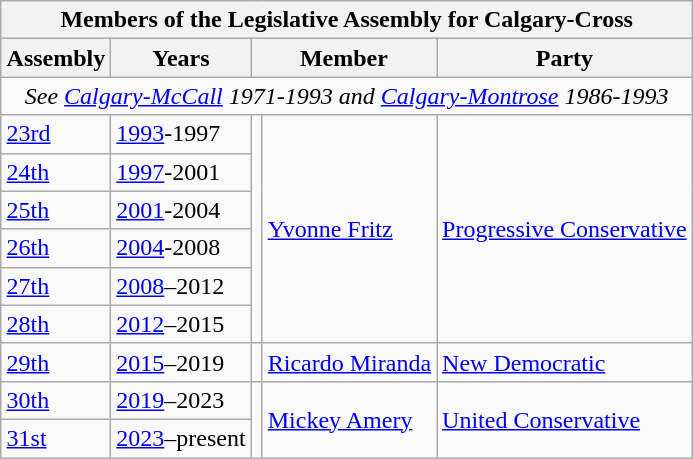<table class="wikitable" align=right>
<tr>
<th colspan=5>Members of the Legislative Assembly for Calgary-Cross</th>
</tr>
<tr>
<th>Assembly</th>
<th>Years</th>
<th colspan="2">Member</th>
<th>Party</th>
</tr>
<tr>
<td align="center" colspan=5><em>See <a href='#'>Calgary-McCall</a> 1971-1993 and <a href='#'>Calgary-Montrose</a> 1986-1993</em></td>
</tr>
<tr>
<td><a href='#'>23rd</a></td>
<td><a href='#'>1993</a>-1997</td>
<td rowspan=6 ></td>
<td rowspan=6><a href='#'>Yvonne Fritz</a></td>
<td rowspan=6><a href='#'>Progressive Conservative</a></td>
</tr>
<tr>
<td><a href='#'>24th</a></td>
<td><a href='#'>1997</a>-2001</td>
</tr>
<tr>
<td><a href='#'>25th</a></td>
<td><a href='#'>2001</a>-2004</td>
</tr>
<tr>
<td><a href='#'>26th</a></td>
<td><a href='#'>2004</a>-2008</td>
</tr>
<tr>
<td><a href='#'>27th</a></td>
<td><a href='#'>2008</a>–2012</td>
</tr>
<tr>
<td><a href='#'>28th</a></td>
<td><a href='#'>2012</a>–2015</td>
</tr>
<tr>
<td><a href='#'>29th</a></td>
<td><a href='#'>2015</a>–2019</td>
<td></td>
<td><a href='#'>Ricardo Miranda</a></td>
<td><a href='#'>New Democratic</a></td>
</tr>
<tr>
<td><a href='#'>30th</a></td>
<td><a href='#'>2019</a>–2023</td>
<td rowspan=2 ></td>
<td rowspan=2><a href='#'>Mickey Amery</a></td>
<td rowspan=2><a href='#'>United Conservative</a></td>
</tr>
<tr>
<td><a href='#'>31st</a></td>
<td><a href='#'>2023</a>–present</td>
</tr>
</table>
